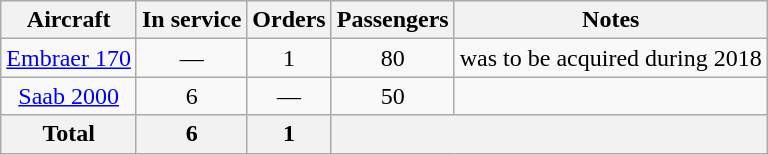<table class="wikitable" style="border-collapse:collapse; text-align:center; margin:auto;">
<tr>
<th>Aircraft</th>
<th>In service</th>
<th>Orders</th>
<th>Passengers</th>
<th>Notes</th>
</tr>
<tr>
<td><a href='#'>Embraer 170</a></td>
<td>—</td>
<td>1</td>
<td>80</td>
<td>was to be acquired during 2018</td>
</tr>
<tr>
<td><a href='#'>Saab 2000</a></td>
<td>6</td>
<td>—</td>
<td>50</td>
<td></td>
</tr>
<tr>
<th>Total</th>
<th>6</th>
<th>1</th>
<th colspan="2"></th>
</tr>
</table>
